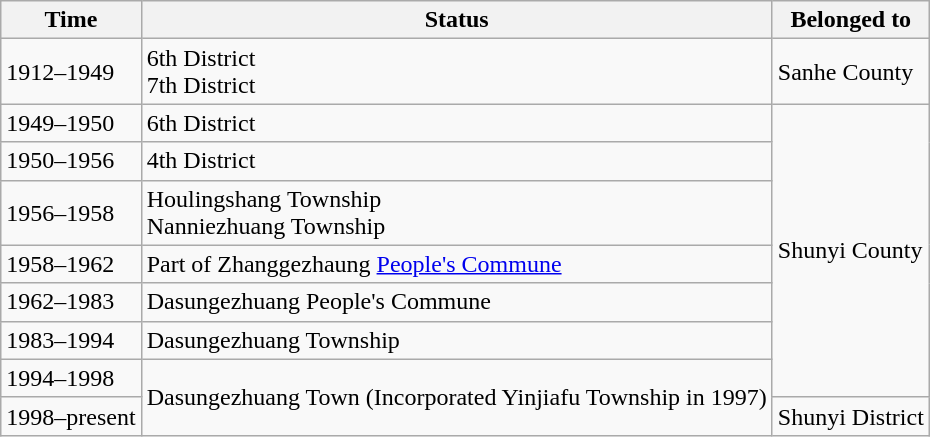<table class="wikitable">
<tr>
<th>Time</th>
<th>Status</th>
<th>Belonged to</th>
</tr>
<tr>
<td>1912–1949</td>
<td>6th District<br>7th District</td>
<td>Sanhe County</td>
</tr>
<tr>
<td>1949–1950</td>
<td>6th District</td>
<td rowspan="7">Shunyi County</td>
</tr>
<tr>
<td>1950–1956</td>
<td>4th District</td>
</tr>
<tr>
<td>1956–1958</td>
<td>Houlingshang Township<br>Nanniezhuang Township</td>
</tr>
<tr>
<td>1958–1962</td>
<td>Part of Zhanggezhaung <a href='#'>People's Commune</a></td>
</tr>
<tr>
<td>1962–1983</td>
<td>Dasungezhuang People's Commune</td>
</tr>
<tr>
<td>1983–1994</td>
<td>Dasungezhuang Township</td>
</tr>
<tr>
<td>1994–1998</td>
<td rowspan="2">Dasungezhuang Town (Incorporated Yinjiafu Township in 1997)</td>
</tr>
<tr>
<td>1998–present</td>
<td>Shunyi District</td>
</tr>
</table>
